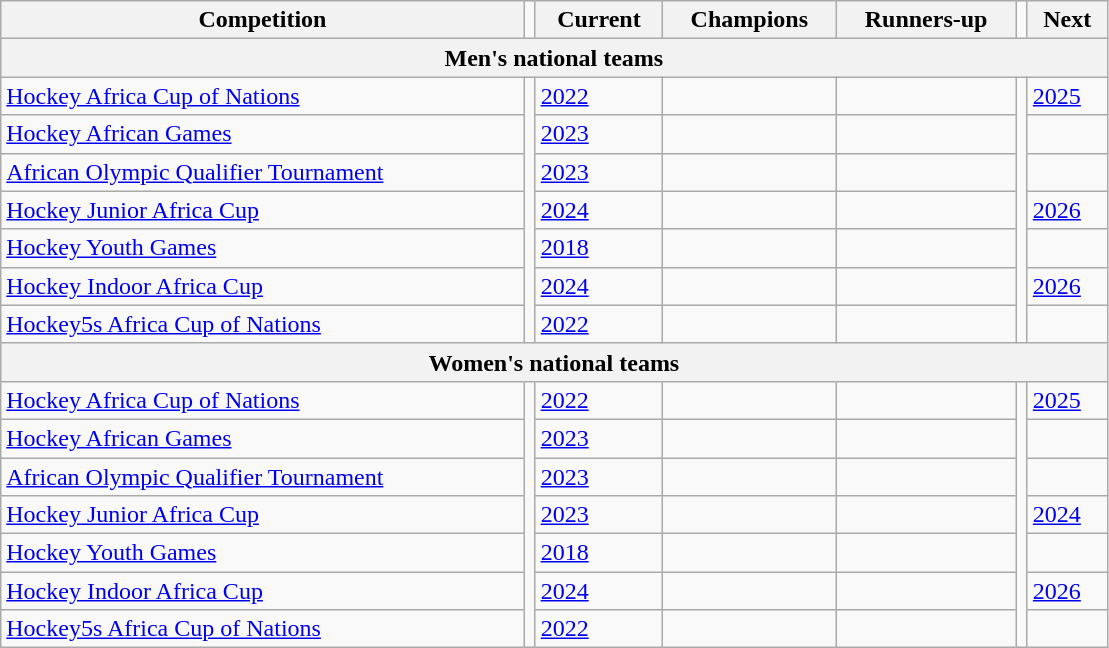<table class="wikitable">
<tr>
<th>Competition</th>
<td rowspan="1" width="1%"></td>
<th>Current</th>
<th>Champions</th>
<th>Runners-up</th>
<td rowspan="1" width="1%"></td>
<th>Next</th>
</tr>
<tr>
<th colspan="7">Men's national teams</th>
</tr>
<tr>
<td><a href='#'>Hockey Africa Cup of Nations</a></td>
<td rowspan="7" width="1%"></td>
<td><a href='#'>2022</a></td>
<td style="text-align:left"></td>
<td></td>
<td rowspan="7" width="1%"></td>
<td><a href='#'>2025</a></td>
</tr>
<tr>
<td><a href='#'>Hockey African Games</a></td>
<td><a href='#'>2023</a></td>
<td style="text-align:left"></td>
<td></td>
<td><em></em></td>
</tr>
<tr>
<td><a href='#'>African Olympic Qualifier Tournament</a></td>
<td><a href='#'>2023</a></td>
<td style="text-align:left"></td>
<td></td>
<td><em></em></td>
</tr>
<tr>
<td><a href='#'>Hockey Junior Africa Cup</a></td>
<td><a href='#'>2024</a></td>
<td style="text-align:left"></td>
<td></td>
<td><a href='#'>2026</a></td>
</tr>
<tr>
<td><a href='#'>Hockey Youth Games</a></td>
<td><a href='#'>2018</a></td>
<td style="text-align:left"></td>
<td></td>
<td><em></em></td>
</tr>
<tr>
<td><a href='#'>Hockey Indoor Africa Cup</a></td>
<td><a href='#'>2024</a></td>
<td style="text-align:left"></td>
<td></td>
<td><a href='#'>2026</a></td>
</tr>
<tr>
<td><a href='#'>Hockey5s Africa Cup of Nations</a></td>
<td><a href='#'>2022</a></td>
<td style="text-align:left"></td>
<td></td>
<td><em></em></td>
</tr>
<tr>
<th colspan="7">Women's national teams</th>
</tr>
<tr>
<td><a href='#'>Hockey Africa Cup of Nations</a></td>
<td rowspan="7" width="1%"></td>
<td><a href='#'>2022</a></td>
<td style="text-align:left"></td>
<td></td>
<td rowspan="7" width="1%"></td>
<td><a href='#'>2025</a></td>
</tr>
<tr>
<td><a href='#'>Hockey African Games</a></td>
<td><a href='#'>2023</a></td>
<td style="text-align:left"></td>
<td></td>
<td><em></em></td>
</tr>
<tr>
<td><a href='#'>African Olympic Qualifier Tournament</a></td>
<td><a href='#'>2023</a></td>
<td style="text-align:left"></td>
<td></td>
<td><em></em></td>
</tr>
<tr>
<td><a href='#'>Hockey Junior Africa Cup</a></td>
<td><a href='#'>2023</a></td>
<td style="text-align:left"></td>
<td></td>
<td><a href='#'>2024</a></td>
</tr>
<tr>
<td><a href='#'>Hockey Youth Games</a></td>
<td><a href='#'>2018</a></td>
<td style="text-align:left"></td>
<td></td>
<td><em></em></td>
</tr>
<tr>
<td><a href='#'>Hockey Indoor Africa Cup</a></td>
<td><a href='#'>2024</a></td>
<td style="text-align:left"></td>
<td></td>
<td><a href='#'>2026</a></td>
</tr>
<tr>
<td><a href='#'>Hockey5s Africa Cup of Nations</a></td>
<td><a href='#'>2022</a></td>
<td style="text-align:left"></td>
<td></td>
<td><em></em></td>
</tr>
</table>
